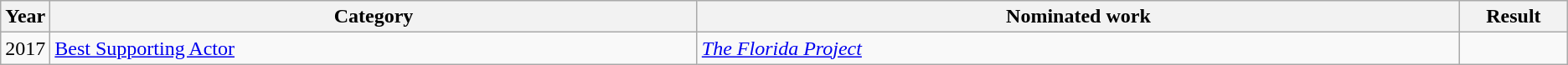<table class=wikitable>
<tr>
<th scope="col" style="width:1em;">Year</th>
<th scope="col" style="width:33em;">Category</th>
<th scope="col" style="width:39em;">Nominated work</th>
<th scope="col" style="width:5em;">Result</th>
</tr>
<tr>
<td>2017</td>
<td><a href='#'>Best Supporting Actor</a></td>
<td><em><a href='#'>The Florida Project</a></em></td>
<td></td>
</tr>
</table>
